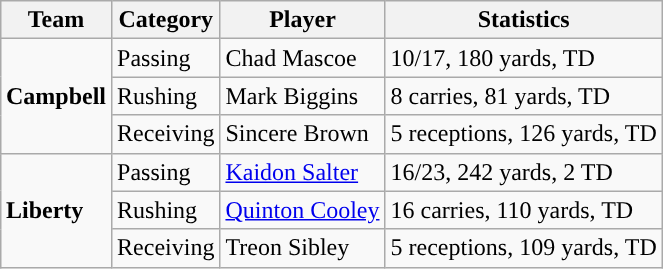<table class="wikitable" style="float: right;">
<tr>
<th>Team</th>
<th>Category</th>
<th>Player</th>
<th>Statistics</th>
</tr>
<tr>
<td rowspan=3><strong>Campbell</strong></td>
<td>Passing</td>
<td>Chad Mascoe</td>
<td>10/17, 180 yards, TD</td>
</tr>
<tr>
<td>Rushing</td>
<td>Mark Biggins</td>
<td>8 carries, 81 yards, TD</td>
</tr>
<tr>
<td>Receiving</td>
<td>Sincere Brown</td>
<td>5 receptions, 126 yards, TD</td>
</tr>
<tr>
<td rowspan=3><strong>Liberty</strong></td>
<td>Passing</td>
<td><a href='#'>Kaidon Salter</a></td>
<td>16/23, 242 yards, 2 TD</td>
</tr>
<tr>
<td>Rushing</td>
<td><a href='#'>Quinton Cooley</a></td>
<td>16 carries, 110 yards, TD</td>
</tr>
<tr>
<td>Receiving</td>
<td>Treon Sibley</td>
<td>5 receptions, 109 yards, TD</td>
</tr>
</table>
